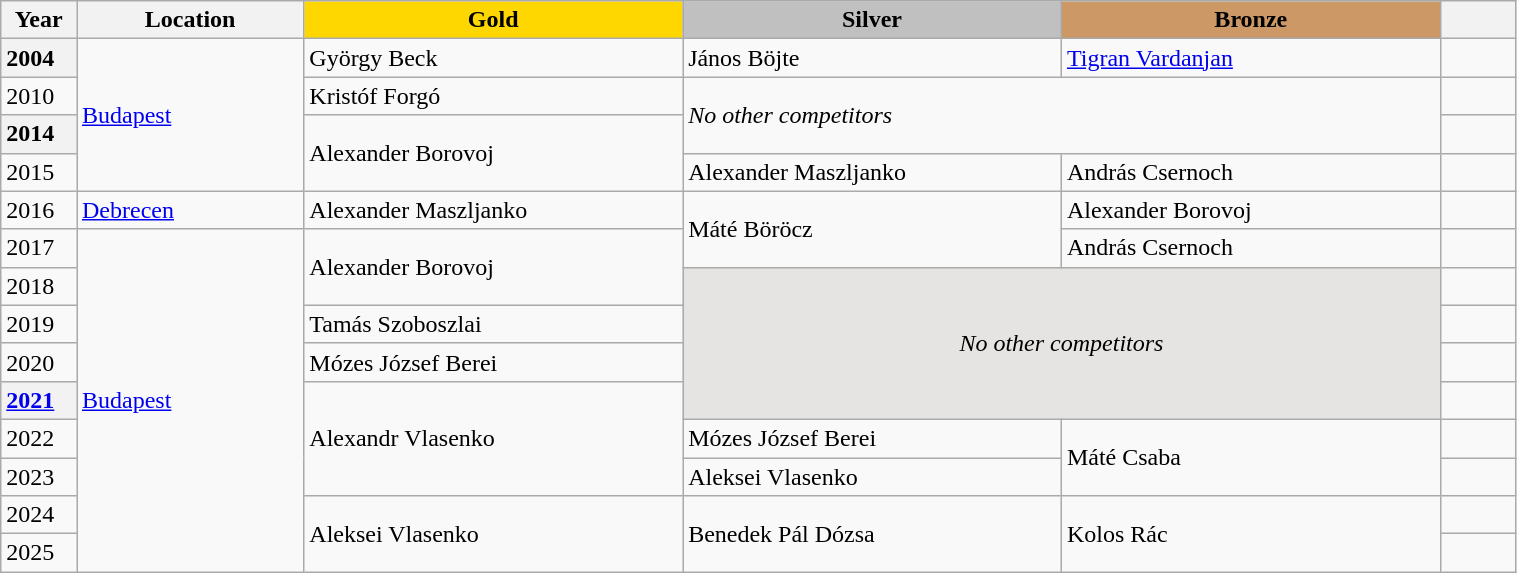<table class="wikitable unsortable" style="text-align:left; width:80%">
<tr>
<th scope="col" style="text-align:center; width:5%">Year</th>
<th scope="col" style="text-align:center; width:15%">Location</th>
<td scope="col" style="text-align:center; width:25%; background:gold"><strong>Gold</strong></td>
<td scope="col" style="text-align:center; width:25%; background:silver"><strong>Silver</strong></td>
<td scope="col" style="text-align:center; width:25%; background:#c96"><strong>Bronze</strong></td>
<th scope="col" style="text-align:center; width:5%"></th>
</tr>
<tr>
<th scope="row" style="text-align:left">2004</th>
<td rowspan="4"><a href='#'>Budapest</a></td>
<td>György Beck</td>
<td>János Böjte</td>
<td><a href='#'>Tigran Vardanjan</a></td>
<td></td>
</tr>
<tr>
<td>2010</td>
<td>Kristóf Forgó</td>
<td colspan="2" rowspan="2"><em>No other competitors</em></td>
<td></td>
</tr>
<tr>
<th scope="row" style="text-align:left">2014</th>
<td rowspan="2">Alexander Borovoj</td>
<td></td>
</tr>
<tr>
<td>2015</td>
<td>Alexander Maszljanko</td>
<td>András Csernoch</td>
<td></td>
</tr>
<tr>
<td>2016</td>
<td><a href='#'>Debrecen</a></td>
<td>Alexander Maszljanko</td>
<td rowspan="2">Máté Böröcz</td>
<td>Alexander Borovoj</td>
<td></td>
</tr>
<tr>
<td>2017</td>
<td rowspan="9"><a href='#'>Budapest</a></td>
<td rowspan="2">Alexander Borovoj</td>
<td>András Csernoch</td>
<td></td>
</tr>
<tr>
<td>2018</td>
<td colspan="2" rowspan="4" align="center" bgcolor="e5e4e2"><em>No other competitors</em></td>
<td></td>
</tr>
<tr>
<td>2019</td>
<td>Tamás Szoboszlai</td>
<td></td>
</tr>
<tr>
<td>2020</td>
<td>Mózes József Berei</td>
<td></td>
</tr>
<tr>
<th scope="row" style="text-align:left"><a href='#'>2021</a></th>
<td rowspan="3">Alexandr Vlasenko</td>
<td></td>
</tr>
<tr>
<td>2022</td>
<td>Mózes József Berei</td>
<td rowspan="2">Máté Csaba</td>
<td></td>
</tr>
<tr>
<td>2023</td>
<td>Aleksei Vlasenko</td>
<td></td>
</tr>
<tr>
<td>2024</td>
<td rowspan=2>Aleksei Vlasenko</td>
<td rowspan=2>Benedek Pál Dózsa</td>
<td rowspan=2>Kolos Rác</td>
<td></td>
</tr>
<tr>
<td>2025</td>
<td></td>
</tr>
</table>
